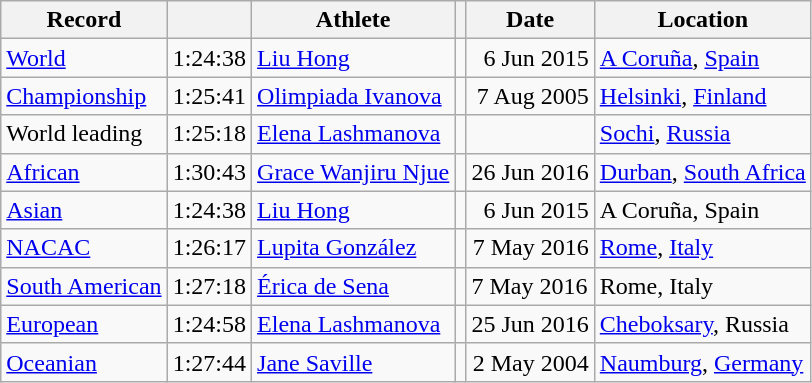<table class="wikitable">
<tr>
<th>Record</th>
<th></th>
<th>Athlete</th>
<th></th>
<th>Date</th>
<th>Location</th>
</tr>
<tr>
<td><a href='#'>World</a></td>
<td>1:24:38</td>
<td><a href='#'>Liu Hong</a></td>
<td></td>
<td align=right>6 Jun 2015</td>
<td><a href='#'>A Coruña</a>, <a href='#'>Spain</a></td>
</tr>
<tr>
<td><a href='#'>Championship</a></td>
<td>1:25:41</td>
<td><a href='#'>Olimpiada Ivanova</a></td>
<td></td>
<td align=right>7 Aug 2005</td>
<td><a href='#'>Helsinki</a>, <a href='#'>Finland</a></td>
</tr>
<tr>
<td>World leading</td>
<td>1:25:18</td>
<td><a href='#'>Elena Lashmanova</a></td>
<td></td>
<td align=right></td>
<td><a href='#'>Sochi</a>, <a href='#'>Russia</a></td>
</tr>
<tr>
<td><a href='#'>African</a></td>
<td>1:30:43</td>
<td><a href='#'>Grace Wanjiru Njue</a></td>
<td></td>
<td align=right>26 Jun 2016</td>
<td><a href='#'>Durban</a>, <a href='#'>South Africa</a></td>
</tr>
<tr>
<td><a href='#'>Asian</a></td>
<td>1:24:38</td>
<td><a href='#'>Liu Hong</a></td>
<td></td>
<td align=right>6 Jun 2015</td>
<td>A Coruña, Spain</td>
</tr>
<tr>
<td><a href='#'>NACAC</a></td>
<td>1:26:17</td>
<td><a href='#'>Lupita González</a></td>
<td></td>
<td align=right>7 May 2016</td>
<td><a href='#'>Rome</a>, <a href='#'>Italy</a></td>
</tr>
<tr>
<td><a href='#'>South American</a></td>
<td>1:27:18</td>
<td><a href='#'>Érica de Sena</a></td>
<td align=right></td>
<td>7 May 2016</td>
<td>Rome, Italy</td>
</tr>
<tr>
<td><a href='#'>European</a></td>
<td>1:24:58</td>
<td><a href='#'>Elena Lashmanova</a></td>
<td></td>
<td align=right>25 Jun 2016</td>
<td><a href='#'>Cheboksary</a>, Russia</td>
</tr>
<tr>
<td><a href='#'>Oceanian</a></td>
<td>1:27:44</td>
<td><a href='#'>Jane Saville</a></td>
<td></td>
<td align=right>2 May 2004</td>
<td><a href='#'>Naumburg</a>, <a href='#'>Germany</a></td>
</tr>
</table>
